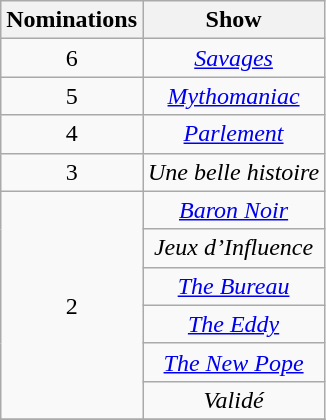<table class="wikitable sortable" style="text-align: center; max-width:29em">
<tr>
<th scope="col">Nominations</th>
<th scope="col">Show</th>
</tr>
<tr>
<td scope="row" rowspan="1">6</td>
<td><em><a href='#'>Savages</a></em></td>
</tr>
<tr>
<td scope="row" rowspan="1">5</td>
<td><em><a href='#'>Mythomaniac</a></em></td>
</tr>
<tr>
<td scope="row" rowspan="1">4</td>
<td><em><a href='#'>Parlement</a></em></td>
</tr>
<tr>
<td scope="row" rowspan="1">3</td>
<td><em>Une belle histoire</em></td>
</tr>
<tr>
<td scope="row" rowspan="6">2</td>
<td><em><a href='#'>Baron Noir</a></em></td>
</tr>
<tr>
<td><em>Jeux d’Influence</em></td>
</tr>
<tr>
<td><em><a href='#'>The Bureau</a></em></td>
</tr>
<tr>
<td><em><a href='#'>The Eddy</a></em></td>
</tr>
<tr>
<td><em><a href='#'>The New Pope</a></em></td>
</tr>
<tr>
<td><em>Validé</em></td>
</tr>
<tr>
</tr>
</table>
